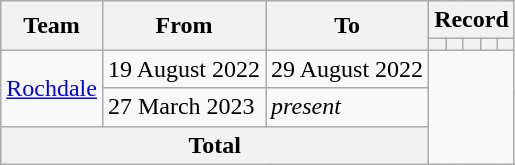<table class=wikitable style=text-align:center>
<tr>
<th rowspan=2>Team</th>
<th rowspan=2>From</th>
<th rowspan=2>To</th>
<th colspan=5>Record</th>
</tr>
<tr>
<th></th>
<th></th>
<th></th>
<th></th>
<th></th>
</tr>
<tr>
<td rowspan="2"><a href='#'>Rochdale</a></td>
<td align=left>19 August 2022</td>
<td align=left>29 August 2022<br></td>
</tr>
<tr>
<td align=left>27 March 2023</td>
<td align=left><em>present</em><br></td>
</tr>
<tr>
<th colspan=3>Total<br></th>
</tr>
</table>
